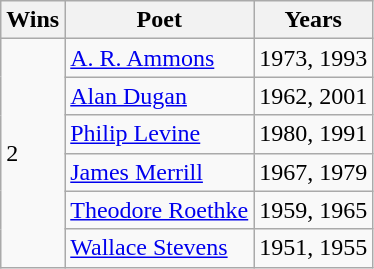<table class="wikitable">
<tr>
<th>Wins</th>
<th>Poet</th>
<th>Years</th>
</tr>
<tr>
<td rowspan="6">2</td>
<td><a href='#'>A. R. Ammons</a></td>
<td>1973, 1993</td>
</tr>
<tr>
<td><a href='#'>Alan Dugan</a></td>
<td>1962, 2001</td>
</tr>
<tr>
<td><a href='#'>Philip Levine</a></td>
<td>1980, 1991</td>
</tr>
<tr>
<td><a href='#'>James Merrill</a></td>
<td>1967, 1979</td>
</tr>
<tr>
<td><a href='#'>Theodore Roethke</a></td>
<td>1959, 1965</td>
</tr>
<tr>
<td><a href='#'>Wallace Stevens</a></td>
<td>1951, 1955</td>
</tr>
</table>
